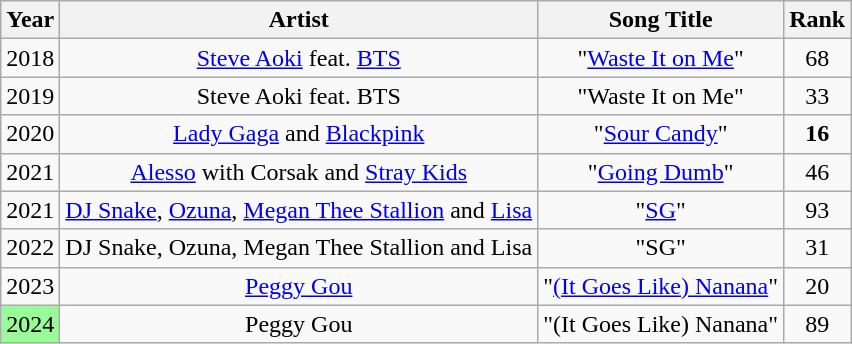<table class="wikitable sortable" style="text-align:center">
<tr>
<th>Year</th>
<th>Artist</th>
<th>Song Title</th>
<th>Rank</th>
</tr>
<tr>
<td>2018</td>
<td><a href='#'>Steve Aoki</a> feat. <a href='#'>BTS</a></td>
<td>"<a href='#'>Waste It on Me</a>"</td>
<td>68</td>
</tr>
<tr>
<td>2019</td>
<td>Steve Aoki feat. BTS</td>
<td>"Waste It on Me"</td>
<td>33</td>
</tr>
<tr>
<td>2020</td>
<td><a href='#'>Lady Gaga</a> and <a href='#'>Blackpink</a></td>
<td>"<a href='#'>Sour Candy</a>"</td>
<td><span><strong>16</strong></span></td>
</tr>
<tr>
<td>2021</td>
<td><a href='#'>Alesso</a> with Corsak and <a href='#'>Stray Kids</a></td>
<td>"<a href='#'>Going Dumb</a>"</td>
<td>46</td>
</tr>
<tr>
<td>2021</td>
<td><a href='#'>DJ Snake</a>, <a href='#'>Ozuna</a>, <a href='#'>Megan Thee Stallion</a> and <a href='#'>Lisa</a></td>
<td>"<a href='#'>SG</a>"</td>
<td>93</td>
</tr>
<tr>
<td>2022</td>
<td>DJ Snake, Ozuna, Megan Thee Stallion and Lisa</td>
<td>"SG"</td>
<td>31</td>
</tr>
<tr>
<td>2023</td>
<td><a href='#'>Peggy Gou</a></td>
<td>"<a href='#'>(It Goes Like) Nanana</a>"</td>
<td>20</td>
</tr>
<tr>
<td style="background:palegreen">2024</td>
<td>Peggy Gou</td>
<td>"(It Goes Like) Nanana"</td>
<td>89</td>
</tr>
</table>
